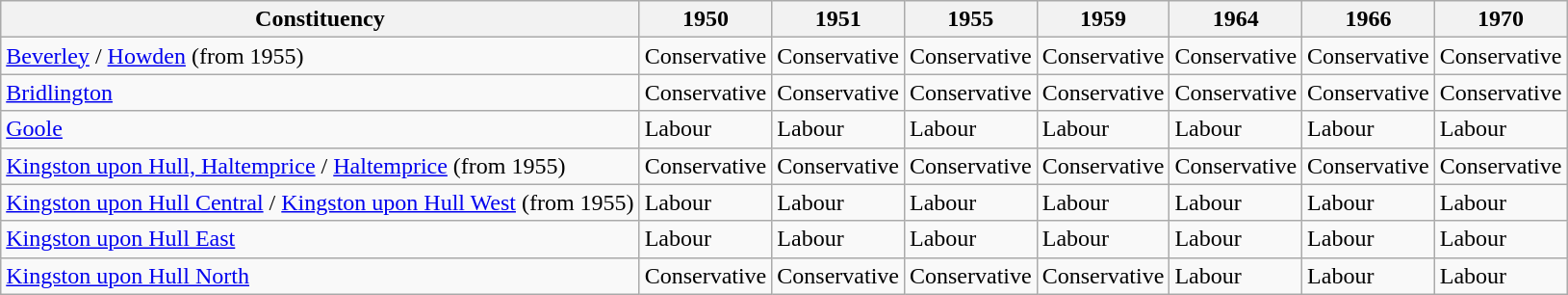<table class="wikitable sortable">
<tr>
<th>Constituency</th>
<th>1950</th>
<th>1951</th>
<th>1955</th>
<th>1959</th>
<th>1964</th>
<th>1966</th>
<th>1970</th>
</tr>
<tr>
<td><a href='#'>Beverley</a> / <a href='#'>Howden</a> (from 1955)</td>
<td bgcolor=>Conservative</td>
<td bgcolor=>Conservative</td>
<td bgcolor=>Conservative</td>
<td bgcolor=>Conservative</td>
<td bgcolor=>Conservative</td>
<td bgcolor=>Conservative</td>
<td bgcolor=>Conservative</td>
</tr>
<tr>
<td><a href='#'>Bridlington</a></td>
<td bgcolor=>Conservative</td>
<td bgcolor=>Conservative</td>
<td bgcolor=>Conservative</td>
<td bgcolor=>Conservative</td>
<td bgcolor=>Conservative</td>
<td bgcolor=>Conservative</td>
<td bgcolor=>Conservative</td>
</tr>
<tr>
<td><a href='#'>Goole</a></td>
<td bgcolor=>Labour</td>
<td bgcolor=>Labour</td>
<td bgcolor=>Labour</td>
<td bgcolor=>Labour</td>
<td bgcolor=>Labour</td>
<td bgcolor=>Labour</td>
<td bgcolor=>Labour</td>
</tr>
<tr>
<td><a href='#'>Kingston upon Hull, Haltemprice</a> / <a href='#'>Haltemprice</a> (from 1955)</td>
<td bgcolor=>Conservative</td>
<td bgcolor=>Conservative</td>
<td bgcolor=>Conservative</td>
<td bgcolor=>Conservative</td>
<td bgcolor=>Conservative</td>
<td bgcolor=>Conservative</td>
<td bgcolor=>Conservative</td>
</tr>
<tr>
<td><a href='#'>Kingston upon Hull Central</a> / <a href='#'>Kingston upon Hull West</a> (from 1955)</td>
<td bgcolor=>Labour</td>
<td bgcolor=>Labour</td>
<td bgcolor=>Labour</td>
<td bgcolor=>Labour</td>
<td bgcolor=>Labour</td>
<td bgcolor=>Labour</td>
<td bgcolor=>Labour</td>
</tr>
<tr>
<td><a href='#'>Kingston upon Hull East</a></td>
<td bgcolor=>Labour</td>
<td bgcolor=>Labour</td>
<td bgcolor=>Labour</td>
<td bgcolor=>Labour</td>
<td bgcolor=>Labour</td>
<td bgcolor=>Labour</td>
<td bgcolor=>Labour</td>
</tr>
<tr>
<td><a href='#'>Kingston upon Hull North</a></td>
<td bgcolor=>Conservative</td>
<td bgcolor=>Conservative</td>
<td bgcolor=>Conservative</td>
<td bgcolor=>Conservative</td>
<td bgcolor=>Labour</td>
<td bgcolor=>Labour</td>
<td bgcolor=>Labour</td>
</tr>
</table>
